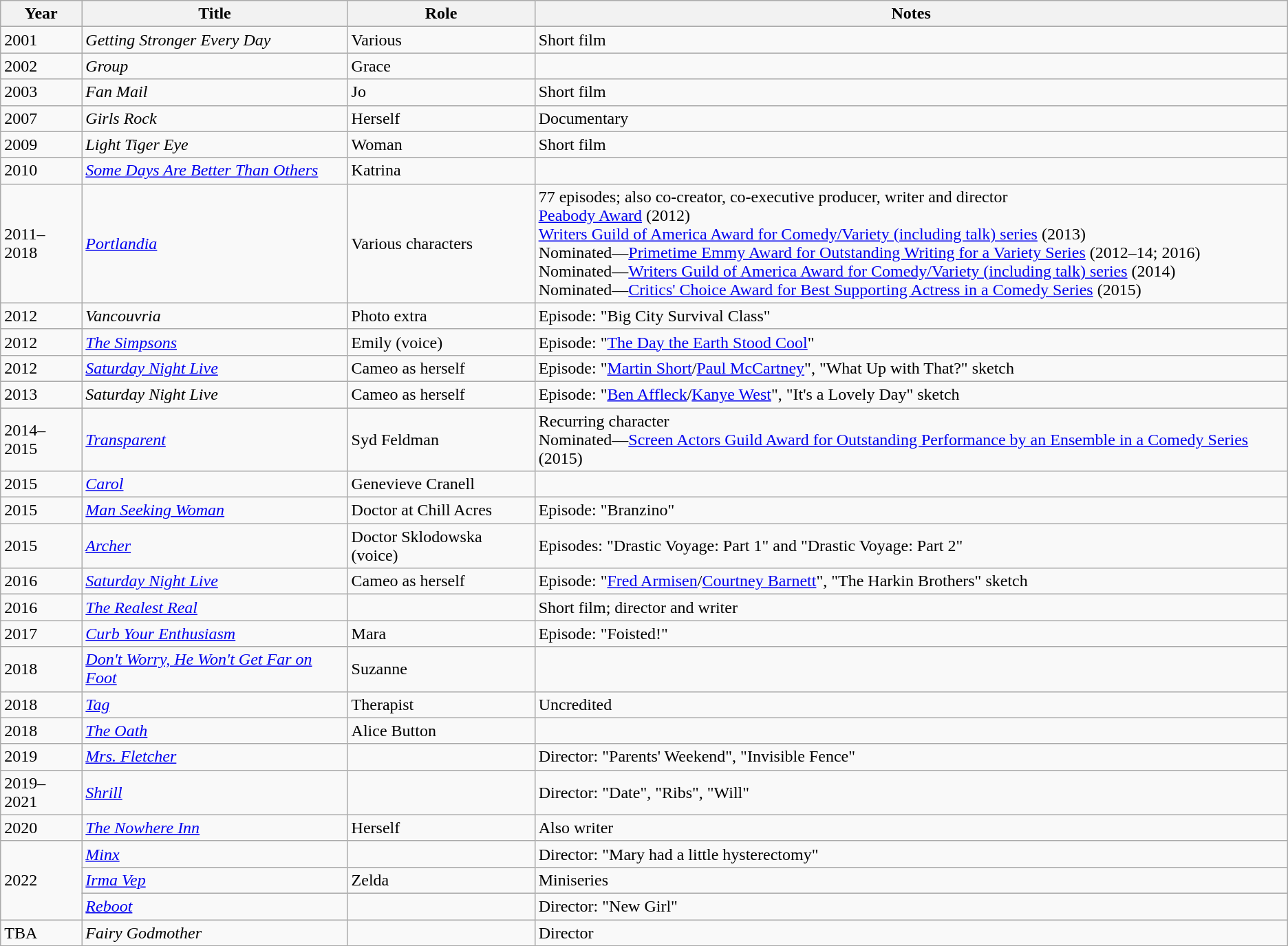<table class="wikitable sortable">
<tr>
<th>Year</th>
<th>Title</th>
<th>Role</th>
<th class="unsortable">Notes</th>
</tr>
<tr>
<td>2001</td>
<td><em>Getting Stronger Every Day</em></td>
<td>Various</td>
<td>Short film</td>
</tr>
<tr>
<td>2002</td>
<td><em>Group</em></td>
<td>Grace</td>
</tr>
<tr>
<td>2003</td>
<td><em>Fan Mail</em></td>
<td>Jo</td>
<td>Short film</td>
</tr>
<tr>
<td>2007</td>
<td><em>Girls Rock</em></td>
<td>Herself</td>
<td>Documentary</td>
</tr>
<tr>
<td>2009</td>
<td><em>Light Tiger Eye</em></td>
<td>Woman</td>
<td>Short film</td>
</tr>
<tr>
<td>2010</td>
<td><em><a href='#'>Some Days Are Better Than Others</a></em></td>
<td>Katrina</td>
<td></td>
</tr>
<tr>
<td>2011–2018</td>
<td><em><a href='#'>Portlandia</a></em></td>
<td>Various characters</td>
<td>77 episodes; also co-creator, co-executive producer, writer and director<br> <a href='#'>Peabody Award</a> (2012) <br> <a href='#'>Writers Guild of America Award for Comedy/Variety (including talk) series</a> (2013) <br> Nominated—<a href='#'>Primetime Emmy Award for Outstanding Writing for a Variety Series</a> (2012–14; 2016) <br> Nominated—<a href='#'>Writers Guild of America Award for Comedy/Variety (including talk) series</a> (2014) <br> Nominated—<a href='#'>Critics' Choice Award for Best Supporting Actress in a Comedy Series</a> (2015)</td>
</tr>
<tr>
<td>2012</td>
<td><em>Vancouvria</em></td>
<td>Photo extra</td>
<td>Episode: "Big City Survival Class"</td>
</tr>
<tr>
<td>2012</td>
<td><em><a href='#'>The Simpsons</a></em></td>
<td>Emily (voice)</td>
<td>Episode: "<a href='#'>The Day the Earth Stood Cool</a>"</td>
</tr>
<tr>
<td>2012</td>
<td><em><a href='#'>Saturday Night Live</a></em></td>
<td>Cameo as herself</td>
<td>Episode: "<a href='#'>Martin Short</a>/<a href='#'>Paul McCartney</a>", "What Up with That?" sketch</td>
</tr>
<tr>
<td>2013</td>
<td><em>Saturday Night Live</em></td>
<td>Cameo as herself</td>
<td>Episode: "<a href='#'>Ben Affleck</a>/<a href='#'>Kanye West</a>", "It's a Lovely Day" sketch</td>
</tr>
<tr>
<td>2014–2015</td>
<td><em><a href='#'>Transparent</a></em></td>
<td>Syd Feldman</td>
<td>Recurring character<br>Nominated—<a href='#'>Screen Actors Guild Award for Outstanding Performance by an Ensemble in a Comedy Series</a> (2015)</td>
</tr>
<tr>
<td>2015</td>
<td><em><a href='#'>Carol</a></em></td>
<td>Genevieve Cranell</td>
<td></td>
</tr>
<tr>
<td>2015</td>
<td><em><a href='#'>Man Seeking Woman</a></em></td>
<td>Doctor at Chill Acres</td>
<td>Episode: "Branzino"</td>
</tr>
<tr>
<td>2015</td>
<td><em><a href='#'>Archer</a></em></td>
<td>Doctor Sklodowska (voice)</td>
<td>Episodes: "Drastic Voyage: Part 1" and "Drastic Voyage: Part 2"</td>
</tr>
<tr>
<td>2016</td>
<td><em><a href='#'>Saturday Night Live</a></em></td>
<td>Cameo as herself</td>
<td>Episode: "<a href='#'>Fred Armisen</a>/<a href='#'>Courtney Barnett</a>", "The Harkin Brothers" sketch</td>
</tr>
<tr>
<td>2016</td>
<td><em><a href='#'>The Realest Real</a></em></td>
<td></td>
<td>Short film; director and writer</td>
</tr>
<tr>
<td>2017</td>
<td><em><a href='#'>Curb Your Enthusiasm</a></em></td>
<td>Mara</td>
<td>Episode: "Foisted!"</td>
</tr>
<tr>
<td>2018</td>
<td><em><a href='#'>Don't Worry, He Won't Get Far on Foot</a></em></td>
<td>Suzanne</td>
<td></td>
</tr>
<tr>
<td>2018</td>
<td><em><a href='#'>Tag</a></em></td>
<td>Therapist</td>
<td>Uncredited</td>
</tr>
<tr>
<td>2018</td>
<td><em><a href='#'>The Oath</a></em></td>
<td>Alice Button</td>
<td></td>
</tr>
<tr>
<td>2019</td>
<td><em><a href='#'>Mrs. Fletcher</a></em></td>
<td></td>
<td>Director: "Parents' Weekend", "Invisible Fence"</td>
</tr>
<tr>
<td>2019–2021</td>
<td><em><a href='#'>Shrill</a></em></td>
<td></td>
<td>Director: "Date", "Ribs", "Will"</td>
</tr>
<tr>
<td>2020</td>
<td><em><a href='#'>The Nowhere Inn</a></em></td>
<td>Herself</td>
<td>Also writer</td>
</tr>
<tr>
<td rowspan=3>2022</td>
<td><em><a href='#'>Minx</a></em></td>
<td></td>
<td>Director: "Mary had a little hysterectomy"</td>
</tr>
<tr>
<td><em><a href='#'>Irma Vep</a></em></td>
<td>Zelda</td>
<td>Miniseries</td>
</tr>
<tr>
<td><em><a href='#'>Reboot</a></em></td>
<td></td>
<td>Director: "New Girl"</td>
</tr>
<tr>
<td>TBA</td>
<td><em>Fairy Godmother</em></td>
<td></td>
<td>Director</td>
</tr>
<tr>
</tr>
</table>
